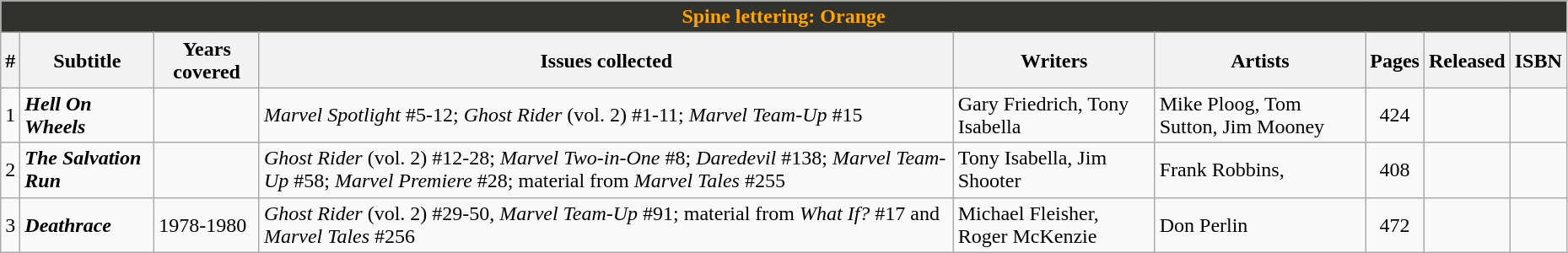<table class="wikitable sortable" width=98%>
<tr>
<th colspan=9 style="background-color: #31312D; color: orange;">Spine lettering: Orange</th>
</tr>
<tr>
<th class="unsortable">#</th>
<th class="unsortable">Subtitle</th>
<th>Years covered</th>
<th class="unsortable">Issues collected</th>
<th class="unsortable">Writers</th>
<th class="unsortable">Artists</th>
<th class="unsortable">Pages</th>
<th>Released</th>
<th class="unsortable">ISBN</th>
</tr>
<tr>
<td>1</td>
<td><strong><em>Hell On Wheels</em></strong></td>
<td></td>
<td><em>Marvel Spotlight</em> #5-12; <em>Ghost Rider</em> (vol. 2) #1-11; <em>Marvel Team-Up</em> #15</td>
<td>Gary Friedrich, Tony Isabella</td>
<td>Mike Ploog, Tom Sutton, Jim Mooney</td>
<td style="text-align: center;">424</td>
<td></td>
<td></td>
</tr>
<tr>
<td>2</td>
<td><strong><em>The Salvation Run</em></strong></td>
<td></td>
<td><em>Ghost Rider</em> (vol. 2) #12-28; <em>Marvel Two-in-One</em> #8; <em>Daredevil</em> #138; <em>Marvel Team-Up</em> #58; <em>Marvel Premiere</em> #28; material from <em>Marvel Tales</em> #255</td>
<td>Tony Isabella, Jim Shooter</td>
<td>Frank Robbins, </td>
<td style="text-align: center;">408</td>
<td></td>
<td></td>
</tr>
<tr>
<td>3</td>
<td><strong><em>Deathrace</em></strong></td>
<td>1978-1980</td>
<td><em>Ghost Rider</em> (vol. 2) #29-50, <em>Marvel Team-Up</em> #91; material from <em>What If?</em> #17 and <em>Marvel Tales</em> #256</td>
<td>Michael Fleisher, Roger McKenzie</td>
<td>Don Perlin</td>
<td style="text-align: center;">472</td>
<td></td>
<td></td>
</tr>
</table>
